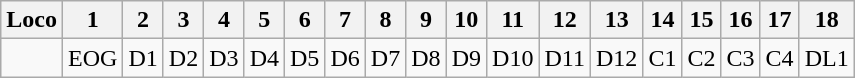<table class="wikitable">
<tr>
<th rowspan="1">Loco</th>
<th rowspan="1">1</th>
<th>2</th>
<th rowspan="1">3</th>
<th rowspan="1">4</th>
<th rowspan="1">5</th>
<th rowspan="1">6</th>
<th rowspan="1">7</th>
<th rowspan="1">8</th>
<th>9</th>
<th>10</th>
<th rowspan="1">11</th>
<th>12</th>
<th rowspan="1">13</th>
<th rowspan="1">14</th>
<th rowspan="1">15</th>
<th rowspan="1">16</th>
<th rowspan="1">17</th>
<th rowspan="1">18</th>
</tr>
<tr>
<td></td>
<td>EOG</td>
<td>D1</td>
<td>D2</td>
<td>D3</td>
<td>D4</td>
<td>D5</td>
<td>D6</td>
<td>D7</td>
<td>D8</td>
<td>D9</td>
<td>D10</td>
<td>D11</td>
<td>D12</td>
<td>C1</td>
<td>C2</td>
<td>C3</td>
<td>C4</td>
<td>DL1</td>
</tr>
</table>
